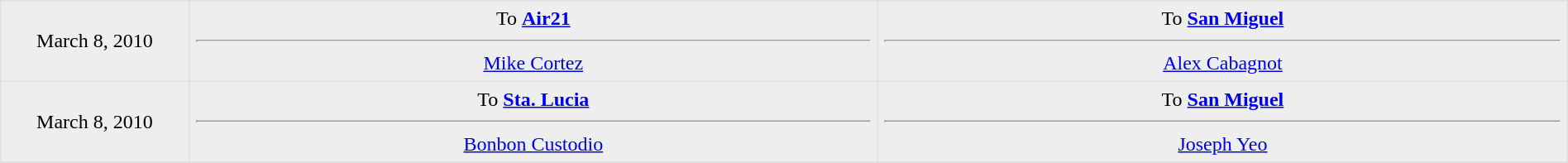<table border=1 style="border-collapse:collapse; text-align: center; width: 100%" bordercolor="#DFDFDF"  cellpadding="5">
<tr>
</tr>
<tr bgcolor="eeeeee">
<td style="width:12%">March 8, 2010<br></td>
<td style="width:44%" valign="top">To <strong><a href='#'>Air21</a></strong><hr><a href='#'>Mike Cortez</a></td>
<td style="width:44%" valign="top">To <strong><a href='#'>San Miguel</a></strong><hr><a href='#'>Alex Cabagnot</a></td>
</tr>
<tr bgcolor="eeeeee">
<td style="width:12%">March 8, 2010<br></td>
<td style="width:44%" valign="top">To <strong><a href='#'>Sta. Lucia</a></strong><hr><a href='#'>Bonbon Custodio</a></td>
<td style="width:44%" valign="top">To <strong><a href='#'>San Miguel</a></strong><hr><a href='#'>Joseph Yeo</a></td>
</tr>
<tr>
</tr>
</table>
